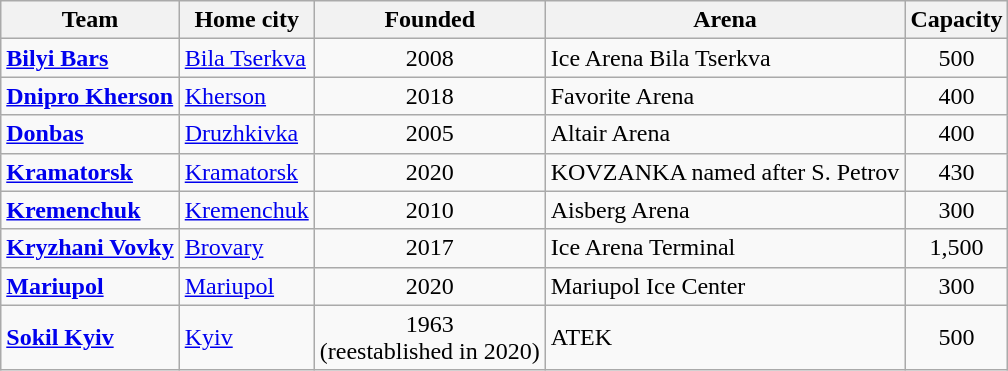<table class="wikitable" style="text-align:left">
<tr>
<th>Team</th>
<th>Home city</th>
<th>Founded</th>
<th>Arena</th>
<th>Capacity</th>
</tr>
<tr>
<td><strong><a href='#'>Bilyi Bars</a></strong></td>
<td><a href='#'>Bila Tserkva</a></td>
<td align=center>2008</td>
<td>Ice Arena Bila Tserkva</td>
<td align=center>500</td>
</tr>
<tr>
<td><strong><a href='#'>Dnipro Kherson</a></strong></td>
<td><a href='#'>Kherson</a></td>
<td align=center>2018</td>
<td>Favorite Arena</td>
<td align=center>400</td>
</tr>
<tr>
<td><strong><a href='#'>Donbas</a></strong></td>
<td><a href='#'>Druzhkivka</a></td>
<td align=center>2005</td>
<td>Altair Arena</td>
<td align=center>400</td>
</tr>
<tr>
<td><strong><a href='#'>Kramatorsk</a></strong></td>
<td><a href='#'>Kramatorsk</a></td>
<td align=center>2020</td>
<td>KOVZANKA named after S. Petrov</td>
<td align=center>430</td>
</tr>
<tr>
<td><strong><a href='#'>Kremenchuk</a></strong></td>
<td><a href='#'>Kremenchuk</a></td>
<td align=center>2010</td>
<td>Aisberg Arena</td>
<td align=center>300</td>
</tr>
<tr>
<td><strong><a href='#'>Kryzhani Vovky</a></strong></td>
<td><a href='#'>Brovary</a></td>
<td align=center>2017</td>
<td>Ice Arena Terminal</td>
<td align=center>1,500</td>
</tr>
<tr>
<td><strong><a href='#'>Mariupol</a></strong></td>
<td><a href='#'>Mariupol</a></td>
<td align=center>2020</td>
<td>Mariupol Ice Center</td>
<td align=center>300</td>
</tr>
<tr>
<td><strong><a href='#'>Sokil Kyiv</a></strong></td>
<td><a href='#'>Kyiv</a></td>
<td align=center>1963<br>(reestablished in 2020)</td>
<td>ATEK</td>
<td align=center>500</td>
</tr>
</table>
